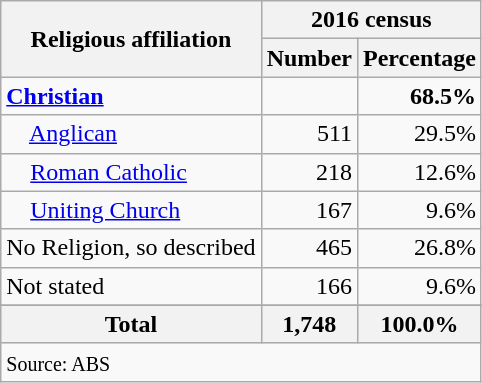<table class="wikitable">
<tr>
<th rowspan=2>Religious affiliation</th>
<th colspan=2>2016 census</th>
</tr>
<tr>
<th>Number</th>
<th>Percentage</th>
</tr>
<tr align=right>
<td align=left><strong><a href='#'>Christian</a></strong></td>
<td></td>
<td><strong>68.5%</strong></td>
</tr>
<tr align=right>
<td align=left>    <a href='#'>Anglican</a></td>
<td>511</td>
<td>29.5%</td>
</tr>
<tr align=right>
<td align=left>    <a href='#'>Roman Catholic</a></td>
<td>218</td>
<td>12.6%</td>
</tr>
<tr align=right>
<td align=left>    <a href='#'>Uniting Church</a></td>
<td>167</td>
<td>9.6%</td>
</tr>
<tr align=right>
<td align=left>No Religion, so described</td>
<td>465</td>
<td>26.8%</td>
</tr>
<tr align=right>
<td align=left>Not stated</td>
<td>166</td>
<td>9.6%</td>
</tr>
<tr align=right>
</tr>
<tr align=right bgcolor=#EEEEEE>
<th align=left>Total</th>
<th>1,748</th>
<th>100.0%</th>
</tr>
<tr>
<td colspan="5" style="text-align:left;"><small>Source: ABS</small></td>
</tr>
</table>
